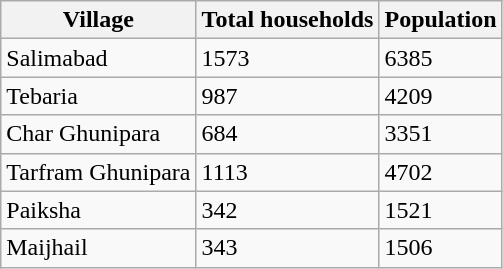<table class="wikitable sortable">
<tr>
<th>Village</th>
<th>Total households</th>
<th>Population</th>
</tr>
<tr>
<td>Salimabad</td>
<td>1573</td>
<td>6385</td>
</tr>
<tr>
<td>Tebaria</td>
<td>987</td>
<td>4209</td>
</tr>
<tr>
<td>Char Ghunipara</td>
<td>684</td>
<td>3351</td>
</tr>
<tr>
<td>Tarfram Ghunipara</td>
<td>1113</td>
<td>4702</td>
</tr>
<tr>
<td>Paiksha</td>
<td>342</td>
<td>1521</td>
</tr>
<tr>
<td>Maijhail</td>
<td>343</td>
<td>1506</td>
</tr>
</table>
